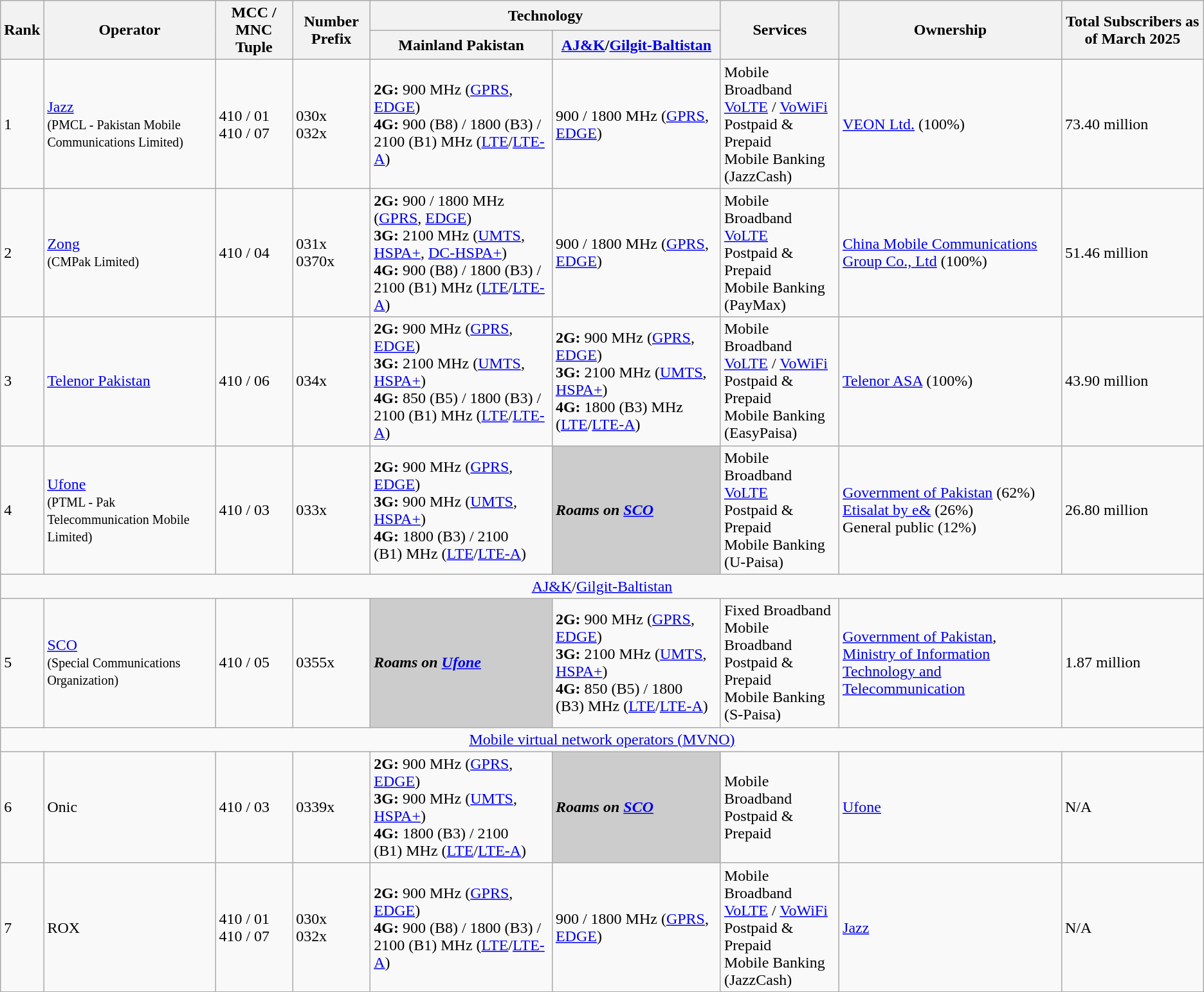<table class="wikitable">
<tr>
<th rowspan="2">Rank</th>
<th rowspan="2">Operator</th>
<th rowspan="2">MCC / MNC Tuple</th>
<th rowspan="2">Number Prefix</th>
<th colspan="2">Technology</th>
<th rowspan="2">Services</th>
<th rowspan="2">Ownership</th>
<th rowspan="2">Total Subscribers as of March 2025</th>
</tr>
<tr>
<th>Mainland Pakistan</th>
<th><a href='#'>AJ&K</a>/<a href='#'>Gilgit-Baltistan</a></th>
</tr>
<tr>
<td>1</td>
<td><a href='#'>Jazz</a><br><small>(PMCL - Pakistan Mobile Communications Limited)</small></td>
<td>410 / 01<br>410 / 07</td>
<td>030x<br>032x</td>
<td><strong>2G:</strong> 900 MHz (<a href='#'>GPRS</a>, <a href='#'>EDGE</a>)<br><strong>4G:</strong> 900 (B8) / 1800 (B3) / 2100 (B1) MHz (<a href='#'>LTE</a>/<a href='#'>LTE-A</a>)</td>
<td>900 / 1800 MHz (<a href='#'>GPRS</a>, <a href='#'>EDGE</a>)</td>
<td>Mobile Broadband<br><a href='#'>VoLTE</a> / <a href='#'>VoWiFi</a><br>Postpaid & Prepaid<br>Mobile Banking (JazzCash)</td>
<td><a href='#'>VEON Ltd.</a> (100%)</td>
<td>73.40 million</td>
</tr>
<tr>
<td>2</td>
<td><a href='#'>Zong</a><br><small>(CMPak Limited)</small></td>
<td>410 / 04</td>
<td>031x<br>0370x</td>
<td><strong>2G:</strong> 900 / 1800 MHz (<a href='#'>GPRS</a>, <a href='#'>EDGE</a>)<br><strong>3G:</strong> 2100 MHz (<a href='#'>UMTS</a>, <a href='#'>HSPA+</a>, <a href='#'>DC-HSPA+</a>)<br><strong>4G:</strong> 900 (B8) / 1800 (B3) / 2100 (B1) MHz (<a href='#'>LTE</a>/<a href='#'>LTE-A</a>)</td>
<td>900 / 1800 MHz (<a href='#'>GPRS</a>, <a href='#'>EDGE</a>)</td>
<td>Mobile Broadband<br><a href='#'>VoLTE</a><br>Postpaid & Prepaid<br>Mobile Banking (PayMax)</td>
<td><a href='#'>China Mobile Communications Group Co., Ltd</a> (100%)</td>
<td>51.46 million</td>
</tr>
<tr>
<td>3</td>
<td><a href='#'>Telenor Pakistan</a></td>
<td>410 / 06</td>
<td>034x</td>
<td><strong>2G:</strong> 900 MHz (<a href='#'>GPRS</a>, <a href='#'>EDGE</a>)<br><strong>3G:</strong> 2100 MHz (<a href='#'>UMTS</a>, <a href='#'>HSPA+</a>)<br><strong>4G:</strong> 850 (B5) / 1800 (B3) / 2100 (B1) MHz (<a href='#'>LTE</a>/<a href='#'>LTE-A</a>)</td>
<td><strong>2G:</strong> 900 MHz (<a href='#'>GPRS</a>, <a href='#'>EDGE</a>)<br><strong>3G:</strong> 2100 MHz (<a href='#'>UMTS</a>, <a href='#'>HSPA+</a>)<br><strong>4G:</strong> 1800 (B3) MHz (<a href='#'>LTE</a>/<a href='#'>LTE-A</a>)</td>
<td>Mobile Broadband<br><a href='#'>VoLTE</a> / <a href='#'>VoWiFi</a><br>Postpaid & Prepaid<br>Mobile Banking (EasyPaisa)</td>
<td><a href='#'>Telenor ASA</a> (100%)</td>
<td>43.90 million</td>
</tr>
<tr>
<td>4</td>
<td><a href='#'>Ufone</a><br><small>(PTML - Pak Telecommunication Mobile Limited)</small></td>
<td>410 / 03</td>
<td>033x</td>
<td><strong>2G:</strong> 900 MHz (<a href='#'>GPRS</a>, <a href='#'>EDGE</a>)<br><strong>3G:</strong> 900 MHz (<a href='#'>UMTS</a>, <a href='#'>HSPA+</a>)<br><strong>4G:</strong> 1800 (B3) / 2100 (B1) MHz (<a href='#'>LTE</a>/<a href='#'>LTE-A</a>)</td>
<td rowspan="1" style="text-align:left;" bgcolor="CCCCCC"><strong><em>Roams on <a href='#'>SCO</a></em></strong></td>
<td>Mobile Broadband<br><a href='#'>VoLTE</a><br>Postpaid & Prepaid<br>Mobile Banking (U-Paisa)</td>
<td><a href='#'>Government of Pakistan</a> (62%)<br><a href='#'>Etisalat by e&</a> (26%)<br>General public (12%)</td>
<td>26.80 million</td>
</tr>
<tr>
<td align=center colspan="9"><a href='#'>AJ&K</a>/<a href='#'>Gilgit-Baltistan</a></td>
</tr>
<tr>
<td>5</td>
<td><a href='#'>SCO</a><br><small>(Special Communications Organization)</small></td>
<td>410 / 05</td>
<td>0355x</td>
<td rowspan="1" style="text-align:left;" bgcolor="CCCCCC"><strong><em>Roams on <a href='#'>Ufone</a></em></strong></td>
<td><strong>2G:</strong> 900 MHz (<a href='#'>GPRS</a>, <a href='#'>EDGE</a>)<br><strong>3G:</strong> 2100 MHz (<a href='#'>UMTS</a>, <a href='#'>HSPA+</a>)<br><strong>4G:</strong> 850 (B5) / 1800 (B3) MHz (<a href='#'>LTE</a>/<a href='#'>LTE-A</a>)</td>
<td>Fixed Broadband<br>Mobile Broadband<br>Postpaid & Prepaid<br>Mobile Banking (S-Paisa)</td>
<td><a href='#'>Government of Pakistan</a>,<br><a href='#'>Ministry of Information Technology and Telecommunication</a></td>
<td>1.87 million</td>
</tr>
<tr>
<td align=center colspan="9"><a href='#'>Mobile virtual network operators (MVNO)</a></td>
</tr>
<tr>
<td>6</td>
<td>Onic</td>
<td>410 / 03</td>
<td>0339x</td>
<td><strong>2G:</strong> 900 MHz (<a href='#'>GPRS</a>, <a href='#'>EDGE</a>)<br><strong>3G:</strong> 900 MHz (<a href='#'>UMTS</a>, <a href='#'>HSPA+</a>)<br><strong>4G:</strong> 1800 (B3) / 2100 (B1) MHz (<a href='#'>LTE</a>/<a href='#'>LTE-A</a>)</td>
<td rowspan="1" style="text-align:left;" bgcolor="CCCCCC"><strong><em>Roams on <a href='#'>SCO</a></em></strong></td>
<td>Mobile Broadband<br>Postpaid & Prepaid</td>
<td><a href='#'>Ufone</a></td>
<td>N/A</td>
</tr>
<tr>
<td>7</td>
<td>ROX</td>
<td>410 / 01<br>410 / 07</td>
<td>030x<br>032x</td>
<td><strong>2G:</strong> 900 MHz (<a href='#'>GPRS</a>, <a href='#'>EDGE</a>)<br><strong>4G:</strong> 900 (B8) / 1800 (B3) / 2100 (B1) MHz (<a href='#'>LTE</a>/<a href='#'>LTE-A</a>)</td>
<td>900 / 1800 MHz (<a href='#'>GPRS</a>, <a href='#'>EDGE</a>)</td>
<td>Mobile Broadband<br><a href='#'>VoLTE</a> / <a href='#'>VoWiFi</a><br>Postpaid & Prepaid<br>Mobile Banking (JazzCash)</td>
<td><a href='#'>Jazz</a></td>
<td>N/A</td>
</tr>
<tr>
</tr>
</table>
